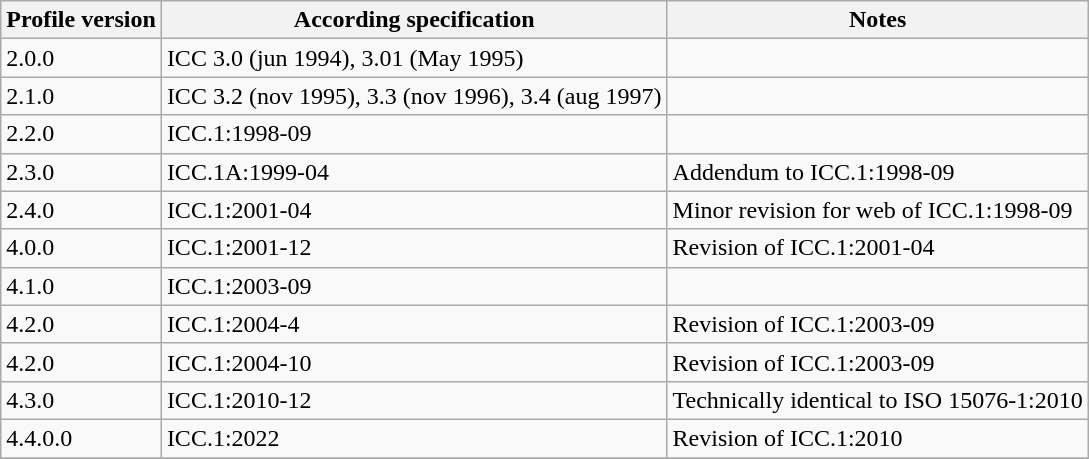<table class="wikitable">
<tr>
<th>Profile version</th>
<th>According specification</th>
<th>Notes</th>
</tr>
<tr>
<td>2.0.0</td>
<td>ICC 3.0 (jun 1994), 3.01 (May 1995)</td>
<td></td>
</tr>
<tr>
<td>2.1.0</td>
<td>ICC 3.2 (nov 1995), 3.3 (nov 1996), 3.4 (aug 1997)</td>
<td></td>
</tr>
<tr>
<td>2.2.0</td>
<td>ICC.1:1998-09</td>
<td></td>
</tr>
<tr>
<td>2.3.0</td>
<td>ICC.1A:1999-04</td>
<td>Addendum to ICC.1:1998-09</td>
</tr>
<tr>
<td>2.4.0</td>
<td>ICC.1:2001-04</td>
<td>Minor revision for web of ICC.1:1998-09</td>
</tr>
<tr>
<td>4.0.0</td>
<td>ICC.1:2001-12</td>
<td>Revision of ICC.1:2001-04</td>
</tr>
<tr>
<td>4.1.0</td>
<td>ICC.1:2003-09</td>
<td></td>
</tr>
<tr>
<td>4.2.0</td>
<td>ICC.1:2004-4</td>
<td>Revision of ICC.1:2003-09</td>
</tr>
<tr>
<td>4.2.0</td>
<td>ICC.1:2004-10</td>
<td>Revision of ICC.1:2003-09</td>
</tr>
<tr>
<td>4.3.0</td>
<td>ICC.1:2010-12</td>
<td>Technically identical to ISO 15076-1:2010</td>
</tr>
<tr>
<td>4.4.0.0</td>
<td>ICC.1:2022</td>
<td>Revision of ICC.1:2010</td>
</tr>
<tr>
</tr>
</table>
